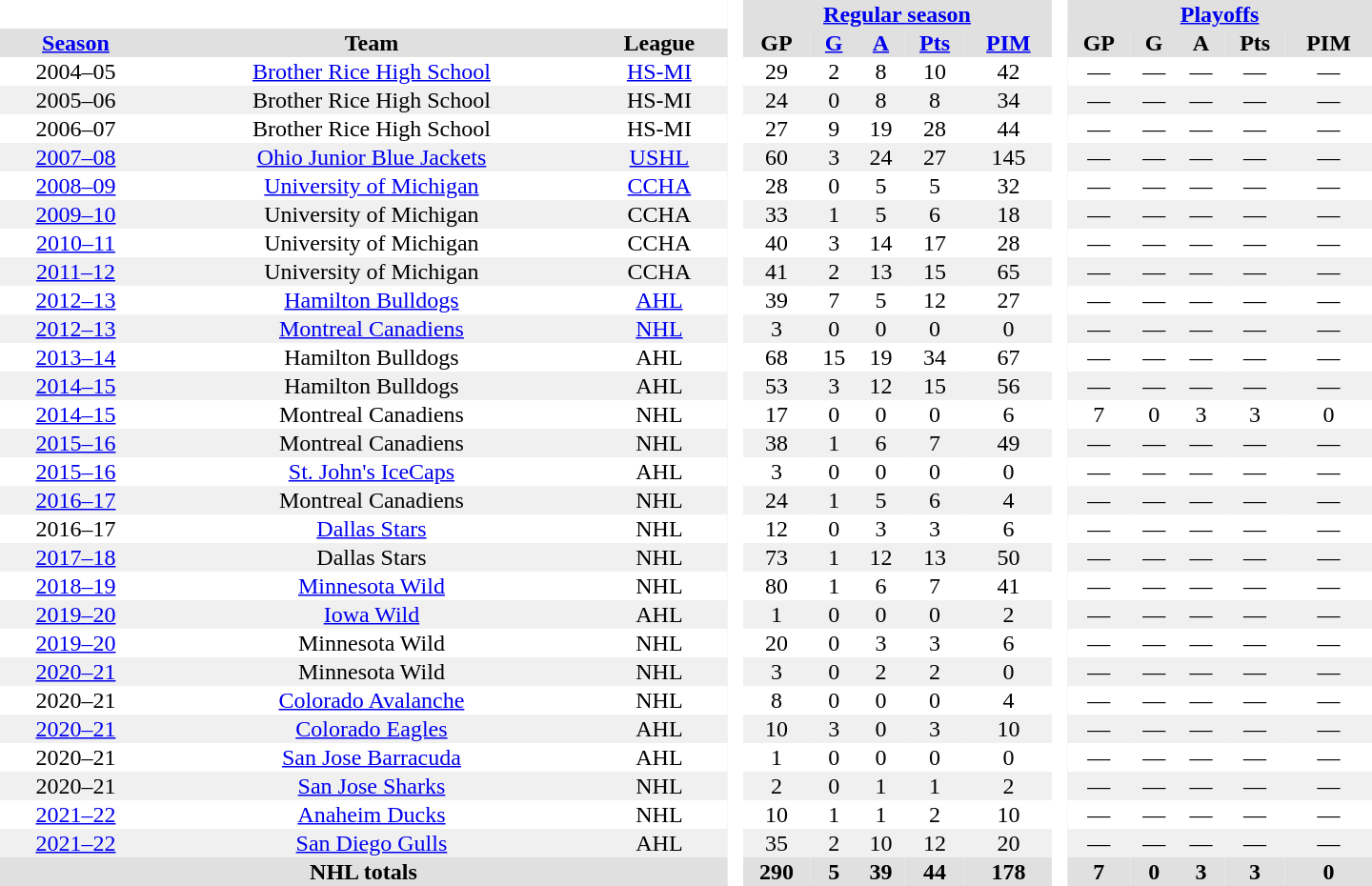<table border="0" cellpadding="1" cellspacing="0" style="text-align:center; width:60em;">
<tr style="background:#e0e0e0;">
<th colspan="3"  bgcolor="#ffffff"> </th>
<th bgcolor="#ffffff" rowspan="100"> </th>
<th colspan="5"><a href='#'>Regular season</a></th>
<th bgcolor="#ffffff" rowspan="100"> </th>
<th colspan="5"><a href='#'>Playoffs</a></th>
</tr>
<tr style="background:#e0e0e0;">
<th><a href='#'>Season</a></th>
<th>Team</th>
<th>League</th>
<th>GP</th>
<th><a href='#'>G</a></th>
<th><a href='#'>A</a></th>
<th><a href='#'>Pts</a></th>
<th><a href='#'>PIM</a></th>
<th>GP</th>
<th>G</th>
<th>A</th>
<th>Pts</th>
<th>PIM</th>
</tr>
<tr>
<td>2004–05</td>
<td><a href='#'>Brother Rice High School</a></td>
<td><a href='#'>HS-MI</a></td>
<td>29</td>
<td>2</td>
<td>8</td>
<td>10</td>
<td>42</td>
<td>—</td>
<td>—</td>
<td>—</td>
<td>—</td>
<td>—</td>
</tr>
<tr bgcolor="#f0f0f0">
<td>2005–06</td>
<td>Brother Rice High School</td>
<td>HS-MI</td>
<td>24</td>
<td>0</td>
<td>8</td>
<td>8</td>
<td>34</td>
<td>—</td>
<td>—</td>
<td>—</td>
<td>—</td>
<td>—</td>
</tr>
<tr>
<td>2006–07</td>
<td>Brother Rice High School</td>
<td>HS-MI</td>
<td>27</td>
<td>9</td>
<td>19</td>
<td>28</td>
<td>44</td>
<td>—</td>
<td>—</td>
<td>—</td>
<td>—</td>
<td>—</td>
</tr>
<tr bgcolor="#f0f0f0">
<td><a href='#'>2007–08</a></td>
<td><a href='#'>Ohio Junior Blue Jackets</a></td>
<td><a href='#'>USHL</a></td>
<td>60</td>
<td>3</td>
<td>24</td>
<td>27</td>
<td>145</td>
<td>—</td>
<td>—</td>
<td>—</td>
<td>—</td>
<td>—</td>
</tr>
<tr>
<td><a href='#'>2008–09</a></td>
<td><a href='#'>University of Michigan</a></td>
<td><a href='#'>CCHA</a></td>
<td>28</td>
<td>0</td>
<td>5</td>
<td>5</td>
<td>32</td>
<td>—</td>
<td>—</td>
<td>—</td>
<td>—</td>
<td>—</td>
</tr>
<tr bgcolor="#f0f0f0">
<td><a href='#'>2009–10</a></td>
<td>University of Michigan</td>
<td>CCHA</td>
<td>33</td>
<td>1</td>
<td>5</td>
<td>6</td>
<td>18</td>
<td>—</td>
<td>—</td>
<td>—</td>
<td>—</td>
<td>—</td>
</tr>
<tr>
<td><a href='#'>2010–11</a></td>
<td>University of Michigan</td>
<td>CCHA</td>
<td>40</td>
<td>3</td>
<td>14</td>
<td>17</td>
<td>28</td>
<td>—</td>
<td>—</td>
<td>—</td>
<td>—</td>
<td>—</td>
</tr>
<tr bgcolor="#f0f0f0">
<td><a href='#'>2011–12</a></td>
<td>University of Michigan</td>
<td>CCHA</td>
<td>41</td>
<td>2</td>
<td>13</td>
<td>15</td>
<td>65</td>
<td>—</td>
<td>—</td>
<td>—</td>
<td>—</td>
<td>—</td>
</tr>
<tr>
<td><a href='#'>2012–13</a></td>
<td><a href='#'>Hamilton Bulldogs</a></td>
<td><a href='#'>AHL</a></td>
<td>39</td>
<td>7</td>
<td>5</td>
<td>12</td>
<td>27</td>
<td>—</td>
<td>—</td>
<td>—</td>
<td>—</td>
<td>—</td>
</tr>
<tr bgcolor="#f0f0f0">
<td><a href='#'>2012–13</a></td>
<td><a href='#'>Montreal Canadiens</a></td>
<td><a href='#'>NHL</a></td>
<td>3</td>
<td>0</td>
<td>0</td>
<td>0</td>
<td>0</td>
<td>—</td>
<td>—</td>
<td>—</td>
<td>—</td>
<td>—</td>
</tr>
<tr>
<td><a href='#'>2013–14</a></td>
<td>Hamilton Bulldogs</td>
<td>AHL</td>
<td>68</td>
<td>15</td>
<td>19</td>
<td>34</td>
<td>67</td>
<td>—</td>
<td>—</td>
<td>—</td>
<td>—</td>
<td>—</td>
</tr>
<tr bgcolor="#f0f0f0">
<td><a href='#'>2014–15</a></td>
<td>Hamilton Bulldogs</td>
<td>AHL</td>
<td>53</td>
<td>3</td>
<td>12</td>
<td>15</td>
<td>56</td>
<td>—</td>
<td>—</td>
<td>—</td>
<td>—</td>
<td>—</td>
</tr>
<tr>
<td><a href='#'>2014–15</a></td>
<td>Montreal Canadiens</td>
<td>NHL</td>
<td>17</td>
<td>0</td>
<td>0</td>
<td>0</td>
<td>6</td>
<td>7</td>
<td>0</td>
<td>3</td>
<td>3</td>
<td>0</td>
</tr>
<tr bgcolor="#f0f0f0">
<td><a href='#'>2015–16</a></td>
<td>Montreal Canadiens</td>
<td>NHL</td>
<td>38</td>
<td>1</td>
<td>6</td>
<td>7</td>
<td>49</td>
<td>—</td>
<td>—</td>
<td>—</td>
<td>—</td>
<td>—</td>
</tr>
<tr>
<td><a href='#'>2015–16</a></td>
<td><a href='#'>St. John's IceCaps</a></td>
<td>AHL</td>
<td>3</td>
<td>0</td>
<td>0</td>
<td>0</td>
<td>0</td>
<td>—</td>
<td>—</td>
<td>—</td>
<td>—</td>
<td>—</td>
</tr>
<tr bgcolor="#f0f0f0">
<td><a href='#'>2016–17</a></td>
<td>Montreal Canadiens</td>
<td>NHL</td>
<td>24</td>
<td>1</td>
<td>5</td>
<td>6</td>
<td>4</td>
<td>—</td>
<td>—</td>
<td>—</td>
<td>—</td>
<td>—</td>
</tr>
<tr>
<td>2016–17</td>
<td><a href='#'>Dallas Stars</a></td>
<td>NHL</td>
<td>12</td>
<td>0</td>
<td>3</td>
<td>3</td>
<td>6</td>
<td>—</td>
<td>—</td>
<td>—</td>
<td>—</td>
<td>—</td>
</tr>
<tr bgcolor="#f0f0f0">
<td><a href='#'>2017–18</a></td>
<td>Dallas Stars</td>
<td>NHL</td>
<td>73</td>
<td>1</td>
<td>12</td>
<td>13</td>
<td>50</td>
<td>—</td>
<td>—</td>
<td>—</td>
<td>—</td>
<td>—</td>
</tr>
<tr>
<td><a href='#'>2018–19</a></td>
<td><a href='#'>Minnesota Wild</a></td>
<td>NHL</td>
<td>80</td>
<td>1</td>
<td>6</td>
<td>7</td>
<td>41</td>
<td>—</td>
<td>—</td>
<td>—</td>
<td>—</td>
<td>—</td>
</tr>
<tr bgcolor="#f0f0f0">
<td><a href='#'>2019–20</a></td>
<td><a href='#'>Iowa Wild</a></td>
<td>AHL</td>
<td>1</td>
<td>0</td>
<td>0</td>
<td>0</td>
<td>2</td>
<td>—</td>
<td>—</td>
<td>—</td>
<td>—</td>
<td>—</td>
</tr>
<tr>
<td><a href='#'>2019–20</a></td>
<td>Minnesota Wild</td>
<td>NHL</td>
<td>20</td>
<td>0</td>
<td>3</td>
<td>3</td>
<td>6</td>
<td>—</td>
<td>—</td>
<td>—</td>
<td>—</td>
<td>—</td>
</tr>
<tr bgcolor="#f0f0f0">
<td><a href='#'>2020–21</a></td>
<td>Minnesota Wild</td>
<td>NHL</td>
<td>3</td>
<td>0</td>
<td>2</td>
<td>2</td>
<td>0</td>
<td>—</td>
<td>—</td>
<td>—</td>
<td>—</td>
<td>—</td>
</tr>
<tr>
<td>2020–21</td>
<td><a href='#'>Colorado Avalanche</a></td>
<td>NHL</td>
<td>8</td>
<td>0</td>
<td>0</td>
<td>0</td>
<td>4</td>
<td>—</td>
<td>—</td>
<td>—</td>
<td>—</td>
<td>—</td>
</tr>
<tr bgcolor="#f0f0f0">
<td><a href='#'>2020–21</a></td>
<td><a href='#'>Colorado Eagles</a></td>
<td>AHL</td>
<td>10</td>
<td>3</td>
<td>0</td>
<td>3</td>
<td>10</td>
<td>—</td>
<td>—</td>
<td>—</td>
<td>—</td>
<td>—</td>
</tr>
<tr>
<td>2020–21</td>
<td><a href='#'>San Jose Barracuda</a></td>
<td>AHL</td>
<td>1</td>
<td>0</td>
<td>0</td>
<td>0</td>
<td>0</td>
<td>—</td>
<td>—</td>
<td>—</td>
<td>—</td>
<td>—</td>
</tr>
<tr bgcolor="#f0f0f0">
<td>2020–21</td>
<td><a href='#'>San Jose Sharks</a></td>
<td>NHL</td>
<td>2</td>
<td>0</td>
<td>1</td>
<td>1</td>
<td>2</td>
<td>—</td>
<td>—</td>
<td>—</td>
<td>—</td>
<td>—</td>
</tr>
<tr>
<td><a href='#'>2021–22</a></td>
<td><a href='#'>Anaheim Ducks</a></td>
<td>NHL</td>
<td>10</td>
<td>1</td>
<td>1</td>
<td>2</td>
<td>10</td>
<td>—</td>
<td>—</td>
<td>—</td>
<td>—</td>
<td>—</td>
</tr>
<tr bgcolor="#f0f0f0">
<td><a href='#'>2021–22</a></td>
<td><a href='#'>San Diego Gulls</a></td>
<td>AHL</td>
<td>35</td>
<td>2</td>
<td>10</td>
<td>12</td>
<td>20</td>
<td>—</td>
<td>—</td>
<td>—</td>
<td>—</td>
<td>—</td>
</tr>
<tr bgcolor="#e0e0e0">
<th colspan="3">NHL totals</th>
<th>290</th>
<th>5</th>
<th>39</th>
<th>44</th>
<th>178</th>
<th>7</th>
<th>0</th>
<th>3</th>
<th>3</th>
<th>0</th>
</tr>
</table>
